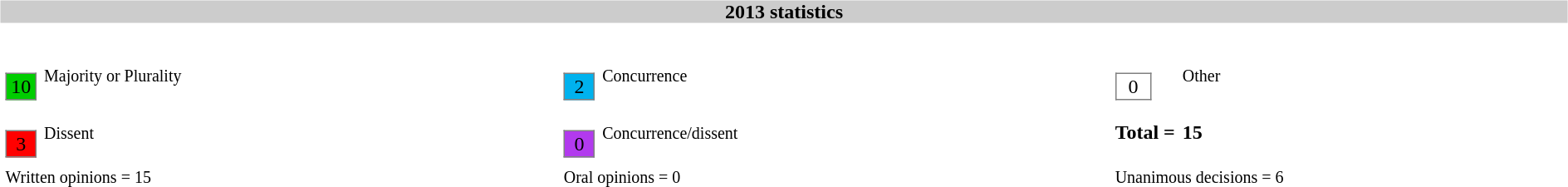<table width="100%">
<tr>
<td><br><table width="100%" align="center" cellpadding="0" cellspacing="0">
<tr>
<th bgcolor=#CCCCCC>2013 statistics</th>
</tr>
<tr>
<td><br><table width=100% cellpadding="2" cellspacing="2" border="0"width=25px>
<tr>
<td><br><table border="1" style="border-collapse:collapse;">
<tr>
<td align=center bgcolor=#00CD00 width=25px>10</td>
</tr>
</table>
</td>
<td><small>Majority or Plurality</small></td>
<td width=25px><br><table border="1" style="border-collapse:collapse;">
<tr>
<td align=center width=25px bgcolor=#00B2EE>2</td>
</tr>
</table>
</td>
<td><small>Concurrence</small></td>
<td width=25px><br><table border="1" style="border-collapse:collapse;">
<tr>
<td align=center width=25px bgcolor=white>0</td>
</tr>
</table>
</td>
<td><small>Other</small></td>
</tr>
<tr>
<td width=25px><br><table border="1" style="border-collapse:collapse;">
<tr>
<td align=center width=25px bgcolor=red>3</td>
</tr>
</table>
</td>
<td><small>Dissent</small></td>
<td width=25px><br><table border="1" style="border-collapse:collapse;">
<tr>
<td align=center width=25px bgcolor=#B23AEE>0</td>
</tr>
</table>
</td>
<td><small>Concurrence/dissent</small></td>
<td white-space: nowrap><strong>Total = </strong></td>
<td><strong>15</strong></td>
</tr>
<tr>
<td colspan=2><small>Written opinions = 15</small></td>
<td colspan=2><small>Oral opinions = 0</small></td>
<td colspan=2><small> Unanimous decisions = 6</small></td>
</tr>
</table>
</td>
</tr>
</table>
</td>
</tr>
</table>
